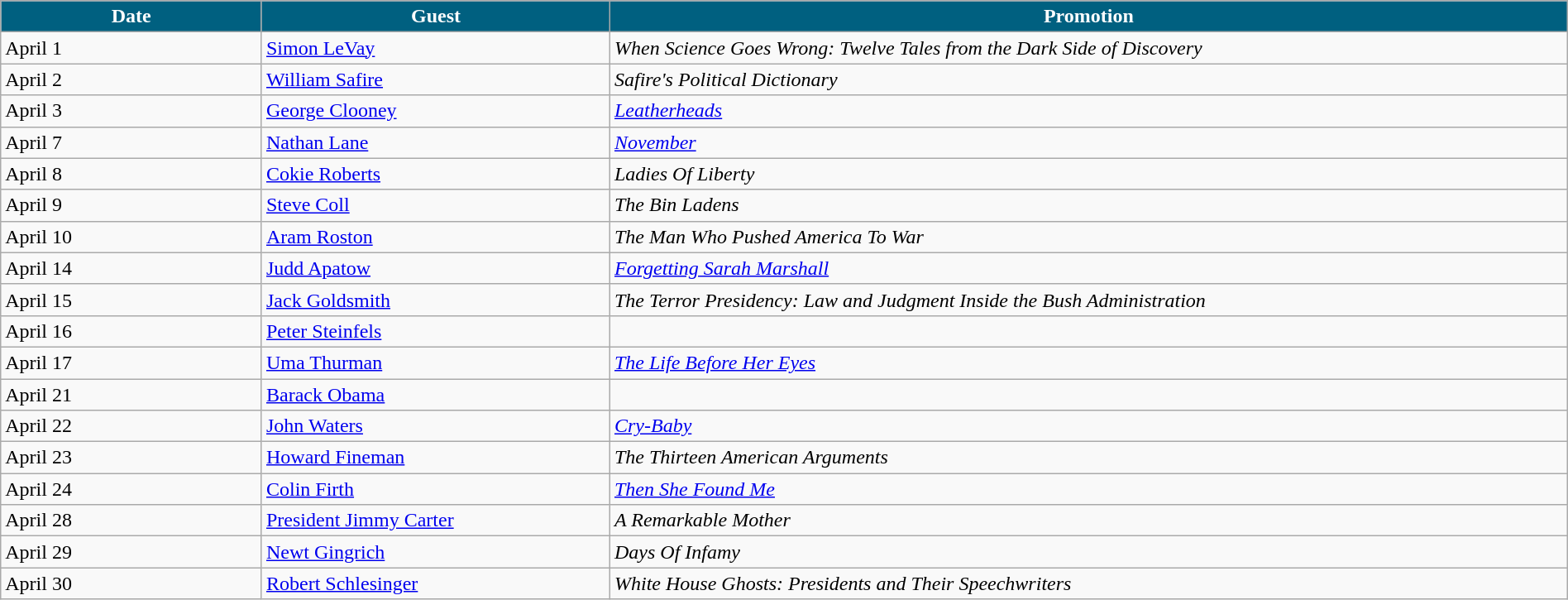<table class="wikitable" width="100%">
<tr>
<th width="15%" style="background:#006080; color:#FFFFFF">Date</th>
<th width="20%" style="background:#006080; color:#FFFFFF">Guest</th>
<th width="55%" style="background:#006080; color:#FFFFFF">Promotion</th>
</tr>
<tr>
<td>April 1</td>
<td><a href='#'>Simon LeVay</a></td>
<td><em>When Science Goes Wrong: Twelve Tales from the Dark Side of Discovery</em></td>
</tr>
<tr>
<td>April 2</td>
<td><a href='#'>William Safire</a></td>
<td><em>Safire's Political Dictionary</em></td>
</tr>
<tr>
<td>April 3</td>
<td><a href='#'>George Clooney</a></td>
<td><em><a href='#'>Leatherheads</a></em></td>
</tr>
<tr>
<td>April 7</td>
<td><a href='#'>Nathan Lane</a></td>
<td><em><a href='#'>November</a></em></td>
</tr>
<tr>
<td>April 8</td>
<td><a href='#'>Cokie Roberts</a></td>
<td><em>Ladies Of Liberty</em></td>
</tr>
<tr>
<td>April 9</td>
<td><a href='#'>Steve Coll</a></td>
<td><em>The Bin Ladens</em></td>
</tr>
<tr>
<td>April 10</td>
<td><a href='#'>Aram Roston</a></td>
<td><em>The Man Who Pushed America To War</em></td>
</tr>
<tr>
<td>April 14</td>
<td><a href='#'>Judd Apatow</a></td>
<td><em><a href='#'>Forgetting Sarah Marshall</a></em></td>
</tr>
<tr>
<td>April 15</td>
<td><a href='#'>Jack Goldsmith</a></td>
<td><em>The Terror Presidency: Law and Judgment Inside the Bush Administration</em></td>
</tr>
<tr>
<td>April 16</td>
<td><a href='#'>Peter Steinfels</a></td>
<td></td>
</tr>
<tr>
<td>April 17</td>
<td><a href='#'>Uma Thurman</a></td>
<td><em><a href='#'>The Life Before Her Eyes</a></em></td>
</tr>
<tr>
<td>April 21</td>
<td><a href='#'>Barack Obama</a></td>
<td></td>
</tr>
<tr>
<td>April 22</td>
<td><a href='#'>John Waters</a></td>
<td><em><a href='#'>Cry-Baby</a></em></td>
</tr>
<tr>
<td>April 23</td>
<td><a href='#'>Howard Fineman</a></td>
<td><em>The Thirteen American Arguments</em></td>
</tr>
<tr>
<td>April 24</td>
<td><a href='#'>Colin Firth</a></td>
<td><em><a href='#'>Then She Found Me</a></em></td>
</tr>
<tr>
<td>April 28</td>
<td><a href='#'>President Jimmy Carter</a></td>
<td><em>A Remarkable Mother</em></td>
</tr>
<tr>
<td>April 29</td>
<td><a href='#'>Newt Gingrich</a></td>
<td><em>Days Of Infamy</em></td>
</tr>
<tr>
<td>April 30</td>
<td><a href='#'>Robert Schlesinger</a></td>
<td><em>White House Ghosts: Presidents and Their Speechwriters</em></td>
</tr>
</table>
